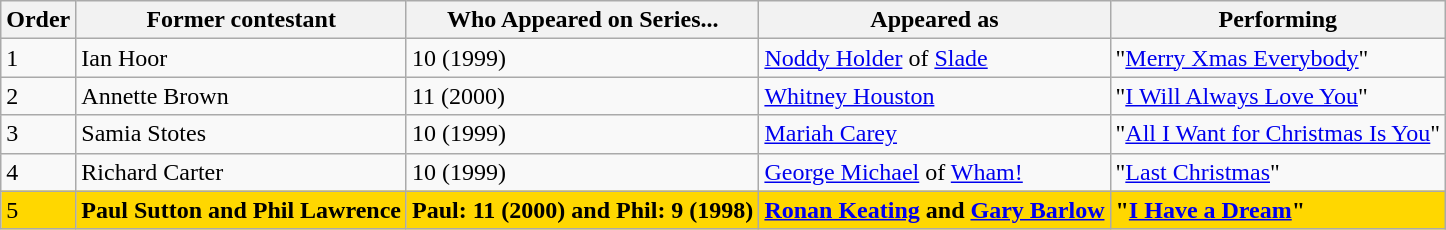<table class="wikitable">
<tr>
<th>Order</th>
<th>Former contestant</th>
<th>Who Appeared on Series...</th>
<th>Appeared as</th>
<th>Performing</th>
</tr>
<tr>
<td>1</td>
<td>Ian Hoor</td>
<td>10 (1999)</td>
<td><a href='#'>Noddy Holder</a> of <a href='#'>Slade</a></td>
<td>"<a href='#'>Merry Xmas Everybody</a>"</td>
</tr>
<tr>
<td>2</td>
<td>Annette Brown</td>
<td>11 (2000)</td>
<td><a href='#'>Whitney Houston</a></td>
<td>"<a href='#'>I Will Always Love You</a>"</td>
</tr>
<tr>
<td>3</td>
<td>Samia Stotes</td>
<td>10 (1999)</td>
<td><a href='#'>Mariah Carey</a></td>
<td>"<a href='#'>All I Want for Christmas Is You</a>"</td>
</tr>
<tr>
<td>4</td>
<td>Richard Carter</td>
<td>10 (1999)</td>
<td><a href='#'>George Michael</a> of <a href='#'>Wham!</a></td>
<td>"<a href='#'>Last Christmas</a>"</td>
</tr>
<tr style="background:gold;">
<td>5</td>
<td><strong>Paul Sutton and Phil Lawrence</strong></td>
<td><strong>Paul: 11 (2000) and Phil: 9 (1998)</strong></td>
<td><strong><a href='#'>Ronan Keating</a> and <a href='#'>Gary Barlow</a></strong></td>
<td><strong>"<a href='#'>I Have a Dream</a>"</strong></td>
</tr>
</table>
